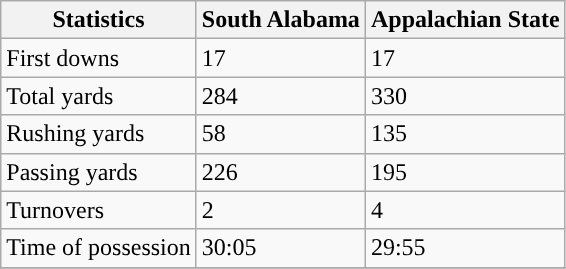<table class="wikitable">
<tr>
<th>Statistics</th>
<th>South Alabama</th>
<th>Appalachian State</th>
</tr>
<tr>
<td>First downs</td>
<td>17</td>
<td>17</td>
</tr>
<tr>
<td>Total yards</td>
<td>284</td>
<td>330</td>
</tr>
<tr>
<td>Rushing yards</td>
<td>58</td>
<td>135</td>
</tr>
<tr>
<td>Passing yards</td>
<td>226</td>
<td>195</td>
</tr>
<tr>
<td>Turnovers</td>
<td>2</td>
<td>4</td>
</tr>
<tr>
<td>Time of possession</td>
<td>30:05</td>
<td>29:55</td>
</tr>
<tr>
</tr>
</table>
